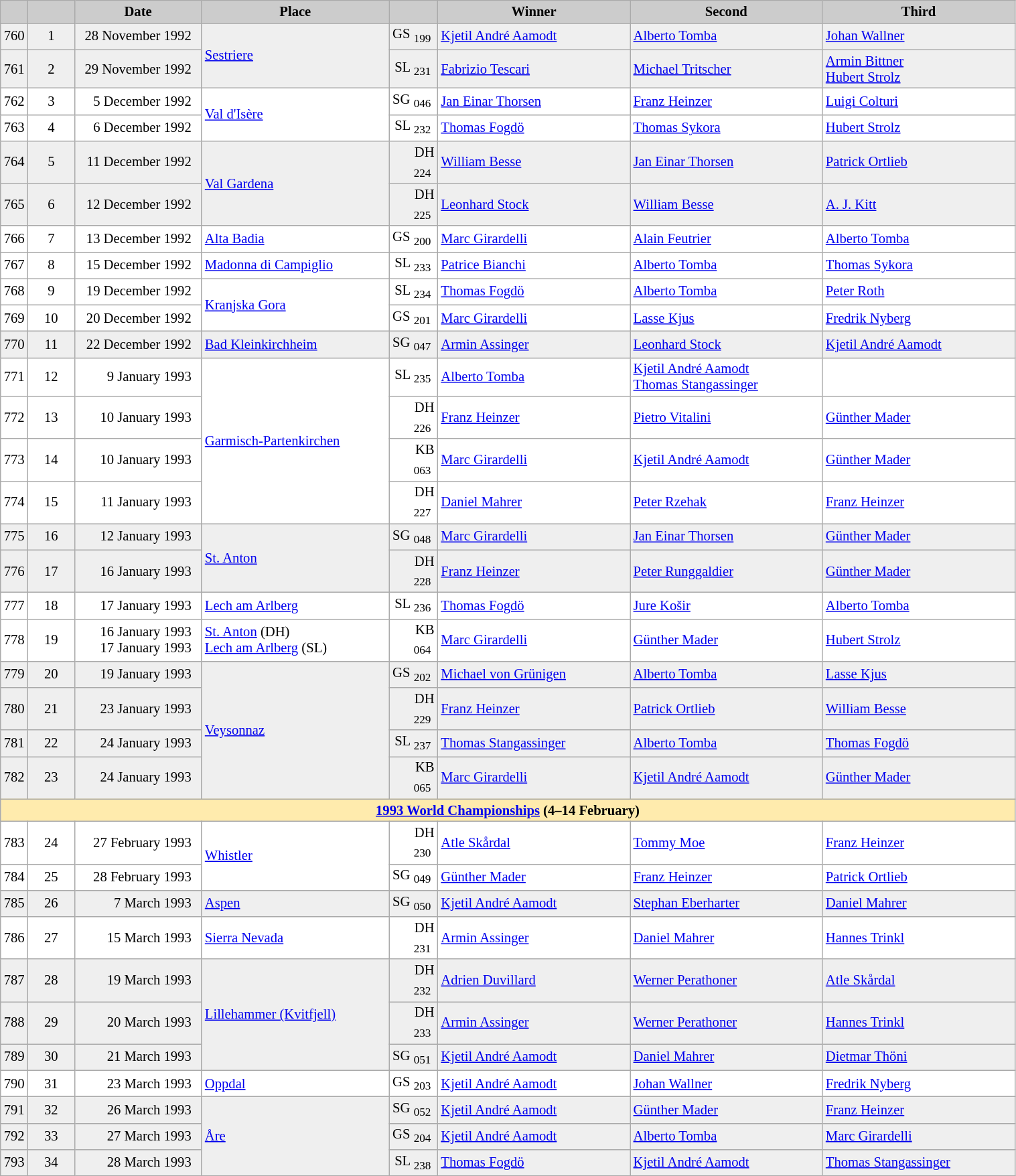<table class="wikitable plainrowheaders" style="background:#fff; font-size:86%; line-height:16px; border:grey solid 1px; border-collapse:collapse;">
<tr style="background:#ccc; text-align:center;">
<td align="center" width="13"></td>
<td align="center" width="40"></td>
<td align="center" width="120"><strong>Date</strong></td>
<td align="center" width="180"><strong>Place</strong></td>
<td align="center" width="42"></td>
<td align="center" width="185"><strong>Winner</strong></td>
<td align="center" width="185"><strong>Second</strong></td>
<td align="center" width="185"><strong>Third</strong></td>
</tr>
<tr bgcolor="#EFEFEF">
<td align=center>760</td>
<td align=center>1</td>
<td align=right>28 November 1992  </td>
<td rowspan=2> <a href='#'>Sestriere</a></td>
<td align=right>GS <sub>199</sub> </td>
<td> <a href='#'>Kjetil André Aamodt</a></td>
<td> <a href='#'>Alberto Tomba</a></td>
<td> <a href='#'>Johan Wallner</a></td>
</tr>
<tr bgcolor="#EFEFEF">
<td align=center>761</td>
<td align=center>2</td>
<td align=right>29 November 1992  </td>
<td align=right>SL <sub>231</sub> </td>
<td> <a href='#'>Fabrizio Tescari</a></td>
<td> <a href='#'>Michael Tritscher</a></td>
<td> <a href='#'>Armin Bittner</a><br> <a href='#'>Hubert Strolz</a></td>
</tr>
<tr>
<td align=center>762</td>
<td align=center>3</td>
<td align=right>5 December 1992  </td>
<td rowspan=2> <a href='#'>Val d'Isère</a></td>
<td align=right>SG <sub>046</sub> </td>
<td> <a href='#'>Jan Einar Thorsen</a></td>
<td> <a href='#'>Franz Heinzer</a></td>
<td> <a href='#'>Luigi Colturi</a></td>
</tr>
<tr>
<td align=center>763</td>
<td align=center>4</td>
<td align=right>6 December 1992  </td>
<td align=right>SL <sub>232</sub> </td>
<td> <a href='#'>Thomas Fogdö</a></td>
<td> <a href='#'>Thomas Sykora</a></td>
<td> <a href='#'>Hubert Strolz</a></td>
</tr>
<tr bgcolor="#EFEFEF">
<td align=center>764</td>
<td align=center>5</td>
<td align=right>11 December 1992  </td>
<td rowspan=2> <a href='#'>Val Gardena</a></td>
<td align=right>DH <sub>224</sub> </td>
<td> <a href='#'>William Besse</a></td>
<td> <a href='#'>Jan Einar Thorsen</a></td>
<td> <a href='#'>Patrick Ortlieb</a></td>
</tr>
<tr bgcolor="#EFEFEF">
<td align=center>765</td>
<td align=center>6</td>
<td align=right>12 December 1992  </td>
<td align=right>DH <sub>225</sub> </td>
<td> <a href='#'>Leonhard Stock</a></td>
<td> <a href='#'>William Besse</a></td>
<td> <a href='#'>A. J. Kitt</a></td>
</tr>
<tr>
<td align=center>766</td>
<td align=center>7</td>
<td align=right>13 December 1992  </td>
<td> <a href='#'>Alta Badia</a></td>
<td align=right>GS <sub>200</sub> </td>
<td> <a href='#'>Marc Girardelli</a></td>
<td> <a href='#'>Alain Feutrier</a></td>
<td> <a href='#'>Alberto Tomba</a></td>
</tr>
<tr -bgcolor="#EFEFEF">
<td align=center>767</td>
<td align=center>8</td>
<td align=right>15 December 1992  </td>
<td> <a href='#'>Madonna di Campiglio</a></td>
<td align=right>SL <sub>233</sub> </td>
<td> <a href='#'>Patrice Bianchi</a></td>
<td> <a href='#'>Alberto Tomba</a></td>
<td> <a href='#'>Thomas Sykora</a></td>
</tr>
<tr>
<td align=center>768</td>
<td align=center>9</td>
<td align=right>19 December 1992  </td>
<td rowspan=2> <a href='#'>Kranjska Gora</a></td>
<td align=right>SL <sub>234</sub> </td>
<td> <a href='#'>Thomas Fogdö</a></td>
<td> <a href='#'>Alberto Tomba</a></td>
<td> <a href='#'>Peter Roth</a></td>
</tr>
<tr>
<td align=center>769</td>
<td align=center>10</td>
<td align=right>20 December 1992  </td>
<td align=right>GS <sub>201</sub> </td>
<td> <a href='#'>Marc Girardelli</a></td>
<td> <a href='#'>Lasse Kjus</a></td>
<td> <a href='#'>Fredrik Nyberg</a></td>
</tr>
<tr bgcolor="#EFEFEF">
<td align=center>770</td>
<td align=center>11</td>
<td align=right>22 December 1992  </td>
<td> <a href='#'>Bad Kleinkirchheim</a></td>
<td align=right>SG <sub>047</sub> </td>
<td> <a href='#'>Armin Assinger</a></td>
<td> <a href='#'>Leonhard Stock</a></td>
<td> <a href='#'>Kjetil André Aamodt</a></td>
</tr>
<tr>
<td align=center>771</td>
<td align=center>12</td>
<td align=right>9 January 1993  </td>
<td rowspan=4> <a href='#'>Garmisch-Partenkirchen</a></td>
<td align=right>SL <sub>235</sub> </td>
<td> <a href='#'>Alberto Tomba</a></td>
<td> <a href='#'>Kjetil André Aamodt</a><br> <a href='#'>Thomas Stangassinger</a></td>
<td></td>
</tr>
<tr>
<td align=center>772</td>
<td align=center>13</td>
<td align=right>10 January 1993  </td>
<td align=right>DH <sub>226</sub> </td>
<td> <a href='#'>Franz Heinzer</a></td>
<td> <a href='#'>Pietro Vitalini</a></td>
<td> <a href='#'>Günther Mader</a></td>
</tr>
<tr>
<td align=center>773</td>
<td align=center>14</td>
<td align=right>10 January 1993  </td>
<td align=right>KB <sub>063</sub> </td>
<td> <a href='#'>Marc Girardelli</a></td>
<td> <a href='#'>Kjetil André Aamodt</a></td>
<td> <a href='#'>Günther Mader</a></td>
</tr>
<tr>
<td align=center>774</td>
<td align=center>15</td>
<td align=right>11 January 1993  </td>
<td align=right>DH <sub>227</sub> </td>
<td> <a href='#'>Daniel Mahrer</a></td>
<td> <a href='#'>Peter Rzehak</a></td>
<td> <a href='#'>Franz Heinzer</a></td>
</tr>
<tr bgcolor="#EFEFEF">
<td align=center>775</td>
<td align=center>16</td>
<td align=right>12 January 1993  </td>
<td rowspan=2> <a href='#'>St. Anton</a></td>
<td align=right>SG <sub>048</sub> </td>
<td> <a href='#'>Marc Girardelli</a></td>
<td> <a href='#'>Jan Einar Thorsen</a></td>
<td> <a href='#'>Günther Mader</a></td>
</tr>
<tr bgcolor="#EFEFEF">
<td align=center>776</td>
<td align=center>17</td>
<td align=right>16 January 1993  </td>
<td align=right>DH <sub>228</sub> </td>
<td> <a href='#'>Franz Heinzer</a></td>
<td> <a href='#'>Peter Runggaldier</a></td>
<td> <a href='#'>Günther Mader</a></td>
</tr>
<tr>
<td align=center>777</td>
<td align=center>18</td>
<td align=right>17 January 1993  </td>
<td> <a href='#'>Lech am Arlberg</a></td>
<td align=right>SL <sub>236</sub> </td>
<td> <a href='#'>Thomas Fogdö</a></td>
<td> <a href='#'>Jure Košir</a></td>
<td> <a href='#'>Alberto Tomba</a></td>
</tr>
<tr>
<td align=center>778</td>
<td align=center>19</td>
<td align=right>16 January 1993  <br>17 January 1993  </td>
<td> <a href='#'>St. Anton</a> (DH)<br> <a href='#'>Lech am Arlberg</a> (SL)</td>
<td align=right>KB <sub>064</sub> </td>
<td> <a href='#'>Marc Girardelli</a></td>
<td> <a href='#'>Günther Mader</a></td>
<td> <a href='#'>Hubert Strolz</a></td>
</tr>
<tr bgcolor="#EFEFEF">
<td align=center>779</td>
<td align=center>20</td>
<td align=right>19 January 1993  </td>
<td rowspan=4> <a href='#'>Veysonnaz</a></td>
<td align=right>GS <sub>202</sub> </td>
<td> <a href='#'>Michael von Grünigen</a></td>
<td> <a href='#'>Alberto Tomba</a></td>
<td> <a href='#'>Lasse Kjus</a></td>
</tr>
<tr bgcolor="#EFEFEF">
<td align=center>780</td>
<td align=center>21</td>
<td align=right>23 January 1993  </td>
<td align=right>DH <sub>229</sub> </td>
<td> <a href='#'>Franz Heinzer</a></td>
<td> <a href='#'>Patrick Ortlieb</a></td>
<td> <a href='#'>William Besse</a></td>
</tr>
<tr bgcolor="#EFEFEF">
<td align=center>781</td>
<td align=center>22</td>
<td align=right>24 January 1993  </td>
<td align=right>SL <sub>237</sub> </td>
<td> <a href='#'>Thomas Stangassinger</a></td>
<td> <a href='#'>Alberto Tomba</a></td>
<td> <a href='#'>Thomas Fogdö</a></td>
</tr>
<tr bgcolor="#EFEFEF">
<td align=center>782</td>
<td align=center>23</td>
<td align=right>24 January 1993  </td>
<td align=right>KB <sub>065</sub> </td>
<td> <a href='#'>Marc Girardelli</a></td>
<td> <a href='#'>Kjetil André Aamodt</a></td>
<td> <a href='#'>Günther Mader</a></td>
</tr>
<tr style="background:#FFEBAD">
<td colspan="8" style="text-align:center;"><strong><a href='#'>1993 World Championships</a> (4–14 February)</strong></td>
</tr>
<tr>
<td align=center>783</td>
<td align=center>24</td>
<td align=right>27 February 1993  </td>
<td rowspan=2> <a href='#'>Whistler</a></td>
<td align=right>DH <sub>230</sub> </td>
<td> <a href='#'>Atle Skårdal</a></td>
<td> <a href='#'>Tommy Moe</a></td>
<td> <a href='#'>Franz Heinzer</a></td>
</tr>
<tr>
<td align=center>784</td>
<td align=center>25</td>
<td align=right>28 February 1993  </td>
<td align=right>SG <sub>049</sub> </td>
<td> <a href='#'>Günther Mader</a></td>
<td> <a href='#'>Franz Heinzer</a></td>
<td> <a href='#'>Patrick Ortlieb</a></td>
</tr>
<tr bgcolor="#EFEFEF">
<td align=center>785</td>
<td align=center>26</td>
<td align=right>7 March 1993  </td>
<td> <a href='#'>Aspen</a></td>
<td align=right>SG <sub>050</sub> </td>
<td> <a href='#'>Kjetil André Aamodt</a></td>
<td> <a href='#'>Stephan Eberharter</a></td>
<td> <a href='#'>Daniel Mahrer</a></td>
</tr>
<tr>
<td align=center>786</td>
<td align=center>27</td>
<td align=right>15 March 1993  </td>
<td> <a href='#'>Sierra Nevada</a></td>
<td align=right>DH <sub>231</sub> </td>
<td> <a href='#'>Armin Assinger</a></td>
<td> <a href='#'>Daniel Mahrer</a></td>
<td> <a href='#'>Hannes Trinkl</a></td>
</tr>
<tr bgcolor="#EFEFEF">
<td align=center>787</td>
<td align=center>28</td>
<td align=right>19 March 1993  </td>
<td rowspan=3> <a href='#'>Lillehammer (Kvitfjell)</a></td>
<td align=right>DH <sub>232</sub> </td>
<td> <a href='#'>Adrien Duvillard</a></td>
<td> <a href='#'>Werner Perathoner</a></td>
<td> <a href='#'>Atle Skårdal</a></td>
</tr>
<tr bgcolor="#EFEFEF">
<td align=center>788</td>
<td align=center>29</td>
<td align=right>20 March 1993  </td>
<td align=right>DH <sub>233</sub> </td>
<td> <a href='#'>Armin Assinger</a></td>
<td> <a href='#'>Werner Perathoner</a></td>
<td> <a href='#'>Hannes Trinkl</a></td>
</tr>
<tr bgcolor="#EFEFEF">
<td align=center>789</td>
<td align=center>30</td>
<td align=right>21 March 1993  </td>
<td align=right>SG <sub>051</sub> </td>
<td> <a href='#'>Kjetil André Aamodt</a></td>
<td> <a href='#'>Daniel Mahrer</a></td>
<td> <a href='#'>Dietmar Thöni</a></td>
</tr>
<tr>
<td align=center>790</td>
<td align=center>31</td>
<td align=right>23 March 1993  </td>
<td> <a href='#'>Oppdal</a></td>
<td align=right>GS <sub>203</sub> </td>
<td> <a href='#'>Kjetil André Aamodt</a></td>
<td> <a href='#'>Johan Wallner</a></td>
<td> <a href='#'>Fredrik Nyberg</a></td>
</tr>
<tr bgcolor="#EFEFEF">
<td align=center>791</td>
<td align=center>32</td>
<td align=right>26 March 1993  </td>
<td rowspan=3> <a href='#'>Åre</a></td>
<td align=right>SG <sub>052</sub> </td>
<td> <a href='#'>Kjetil André Aamodt</a></td>
<td> <a href='#'>Günther Mader</a></td>
<td> <a href='#'>Franz Heinzer</a></td>
</tr>
<tr bgcolor="#EFEFEF">
<td align=center>792</td>
<td align=center>33</td>
<td align=right>27 March 1993  </td>
<td align=right>GS <sub>204</sub> </td>
<td> <a href='#'>Kjetil André Aamodt</a></td>
<td> <a href='#'>Alberto Tomba</a></td>
<td> <a href='#'>Marc Girardelli</a></td>
</tr>
<tr bgcolor="#EFEFEF">
<td align=center>793</td>
<td align=center>34</td>
<td align=right>28 March 1993  </td>
<td align=right>SL <sub>238</sub> </td>
<td> <a href='#'>Thomas Fogdö</a></td>
<td> <a href='#'>Kjetil André Aamodt</a></td>
<td> <a href='#'>Thomas Stangassinger</a></td>
</tr>
</table>
